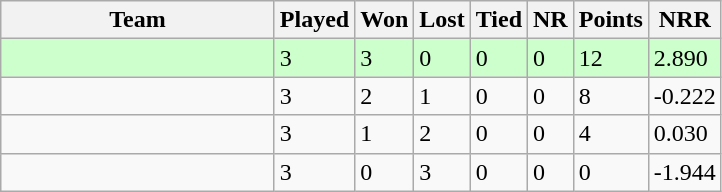<table class="wikitable">
<tr>
<th width=175>Team</th>
<th>Played</th>
<th>Won</th>
<th>Lost</th>
<th>Tied</th>
<th>NR</th>
<th>Points</th>
<th>NRR</th>
</tr>
<tr style="background:#ccffcc">
<td></td>
<td>3</td>
<td>3</td>
<td>0</td>
<td>0</td>
<td>0</td>
<td>12</td>
<td>2.890</td>
</tr>
<tr>
<td></td>
<td>3</td>
<td>2</td>
<td>1</td>
<td>0</td>
<td>0</td>
<td>8</td>
<td>-0.222</td>
</tr>
<tr>
<td></td>
<td>3</td>
<td>1</td>
<td>2</td>
<td>0</td>
<td>0</td>
<td>4</td>
<td>0.030</td>
</tr>
<tr>
<td></td>
<td>3</td>
<td>0</td>
<td>3</td>
<td>0</td>
<td>0</td>
<td>0</td>
<td>-1.944</td>
</tr>
</table>
